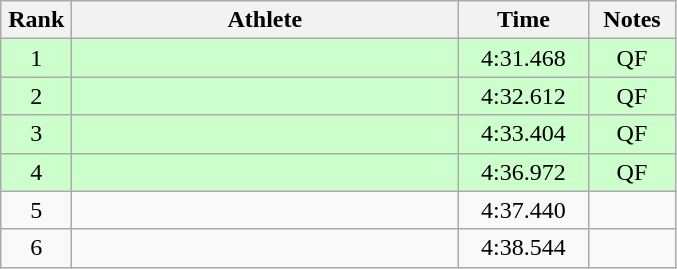<table class=wikitable style="text-align:center">
<tr>
<th width=40>Rank</th>
<th width=250>Athlete</th>
<th width=80>Time</th>
<th width=50>Notes</th>
</tr>
<tr bgcolor="ccffcc">
<td>1</td>
<td align=left></td>
<td>4:31.468</td>
<td>QF</td>
</tr>
<tr bgcolor="ccffcc">
<td>2</td>
<td align=left></td>
<td>4:32.612</td>
<td>QF</td>
</tr>
<tr bgcolor="ccffcc">
<td>3</td>
<td align=left></td>
<td>4:33.404</td>
<td>QF</td>
</tr>
<tr bgcolor="ccffcc">
<td>4</td>
<td align=left></td>
<td>4:36.972</td>
<td>QF</td>
</tr>
<tr>
<td>5</td>
<td align=left></td>
<td>4:37.440</td>
<td></td>
</tr>
<tr>
<td>6</td>
<td align=left></td>
<td>4:38.544</td>
<td></td>
</tr>
</table>
